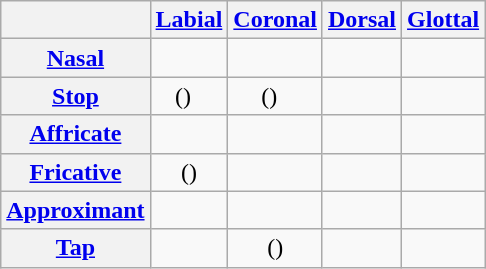<table class="wikitable" style="text-align: center;">
<tr>
<th></th>
<th><a href='#'>Labial</a></th>
<th><a href='#'>Coronal</a></th>
<th><a href='#'>Dorsal</a></th>
<th><a href='#'>Glottal</a></th>
</tr>
<tr>
<th><a href='#'>Nasal</a></th>
<td></td>
<td></td>
<td></td>
<td></td>
</tr>
<tr>
<th><a href='#'>Stop</a></th>
<td>()  </td>
<td>()  </td>
<td>  </td>
<td></td>
</tr>
<tr>
<th><a href='#'>Affricate</a></th>
<td></td>
<td>    </td>
<td></td>
<td></td>
</tr>
<tr>
<th><a href='#'>Fricative</a></th>
<td>()</td>
<td>    </td>
<td></td>
<td></td>
</tr>
<tr>
<th><a href='#'>Approximant</a></th>
<td></td>
<td></td>
<td>  </td>
<td></td>
</tr>
<tr>
<th><a href='#'>Tap</a></th>
<td></td>
<td>()</td>
<td></td>
<td></td>
</tr>
</table>
